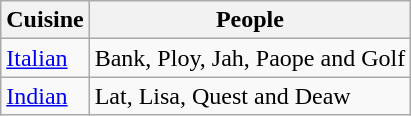<table class="wikitable">
<tr>
<th>Cuisine</th>
<th>People</th>
</tr>
<tr>
<td><a href='#'>Italian</a></td>
<td>Bank, Ploy, Jah, Paope and Golf</td>
</tr>
<tr>
<td><a href='#'>Indian</a></td>
<td>Lat, Lisa, Quest and Deaw</td>
</tr>
</table>
